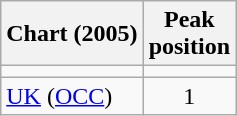<table class="wikitable floatleft" style="clear: none">
<tr>
<th>Chart (2005)</th>
<th>Peak<br>position</th>
</tr>
<tr>
<td></td>
</tr>
<tr>
<td><a href='#'>UK</a> (<a href='#'>OCC</a>)</td>
<td style="text-align:center;">1</td>
</tr>
</table>
